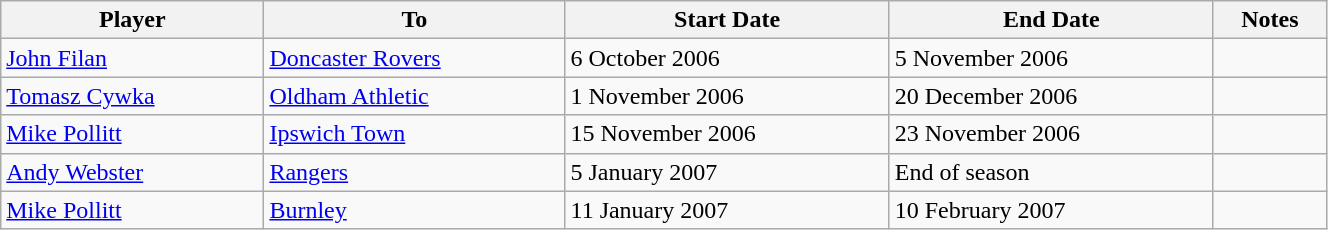<table class="wikitable" style="text-align:center; width:70%; text-align:left">
<tr>
<th>Player</th>
<th>To</th>
<th>Start Date</th>
<th>End Date</th>
<th>Notes</th>
</tr>
<tr --->
<td> <a href='#'>John Filan</a></td>
<td> <a href='#'>Doncaster Rovers</a></td>
<td>6 October 2006</td>
<td>5 November 2006</td>
<td align="center"></td>
</tr>
<tr --->
<td> <a href='#'>Tomasz Cywka</a></td>
<td> <a href='#'>Oldham Athletic</a></td>
<td>1 November 2006</td>
<td>20 December 2006</td>
<td align="center"></td>
</tr>
<tr --->
<td> <a href='#'>Mike Pollitt</a></td>
<td> <a href='#'>Ipswich Town</a></td>
<td>15 November 2006</td>
<td>23 November 2006</td>
<td align="center"></td>
</tr>
<tr --->
<td> <a href='#'>Andy Webster</a></td>
<td> <a href='#'>Rangers</a></td>
<td>5 January 2007</td>
<td>End of season</td>
<td align="center"></td>
</tr>
<tr --->
<td> <a href='#'>Mike Pollitt</a></td>
<td> <a href='#'>Burnley</a></td>
<td>11 January 2007</td>
<td>10 February 2007</td>
<td align="center"></td>
</tr>
</table>
